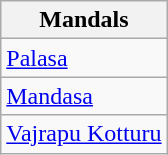<table class="wikitable sortable static-row-numbers static-row-header-hash">
<tr>
<th>Mandals</th>
</tr>
<tr>
<td><a href='#'>Palasa</a></td>
</tr>
<tr>
<td><a href='#'>Mandasa</a></td>
</tr>
<tr>
<td><a href='#'>Vajrapu Kotturu</a></td>
</tr>
</table>
